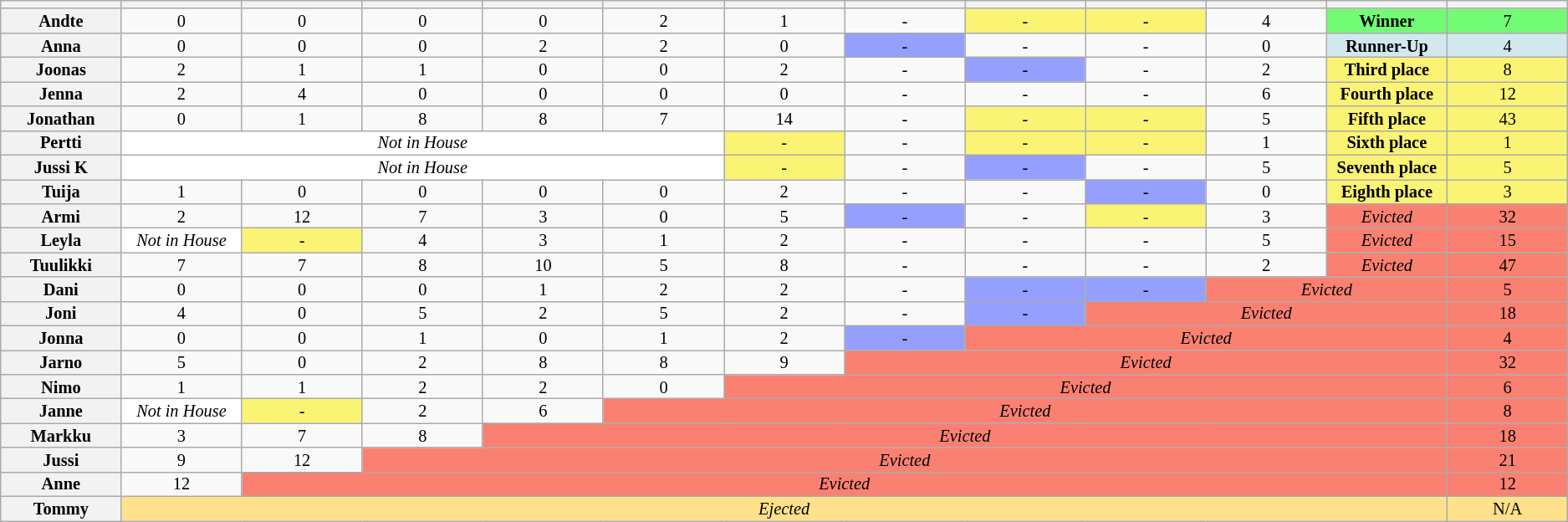<table class="wikitable" style="font-size:85%; text-align:center; line-height:13px;">
<tr>
<th style="width: 5%;"></th>
<th style="width: 5%;"></th>
<th style="width: 5%;"></th>
<th style="width: 5%;"></th>
<th style="width: 5%;"></th>
<th style="width: 5%;"></th>
<th style="width: 5%;"></th>
<th style="width: 5%;"></th>
<th style="width: 5%;"></th>
<th style="width: 5%;"></th>
<th style="width: 5%;"></th>
<th style="width: 5%;"></th>
<th style="width: 5%;"></th>
</tr>
<tr>
<th>Andte</th>
<td>0</td>
<td>0</td>
<td>0</td>
<td>0</td>
<td>2</td>
<td>1</td>
<td>-</td>
<td bgcolor="FBF373">-</td>
<td bgcolor="FBF373">-</td>
<td>4</td>
<td bgcolor="73FB76"><strong>Winner</strong></td>
<td bgcolor="73FB76">7</td>
</tr>
<tr>
<th>Anna</th>
<td>0</td>
<td>0</td>
<td>0</td>
<td>2</td>
<td>2</td>
<td>0</td>
<td bgcolor="959FFD">-</td>
<td>-</td>
<td>-</td>
<td>0</td>
<td bgcolor="D1E8EF"><strong>Runner-Up</strong></td>
<td bgcolor="D1E8EF">4</td>
</tr>
<tr>
<th>Joonas</th>
<td>2</td>
<td>1</td>
<td>1</td>
<td>0</td>
<td>0</td>
<td>2</td>
<td>-</td>
<td bgcolor="959FFD">-</td>
<td>-</td>
<td>2</td>
<td bgcolor="FBF373"><strong>Third place</strong></td>
<td bgcolor="FBF373">8</td>
</tr>
<tr>
<th>Jenna</th>
<td>2</td>
<td>4</td>
<td>0</td>
<td>0</td>
<td>0</td>
<td>0</td>
<td>-</td>
<td>-</td>
<td>-</td>
<td>6</td>
<td bgcolor="FBF373"><strong>Fourth place</strong></td>
<td bgcolor="FBF373">12</td>
</tr>
<tr>
<th>Jonathan</th>
<td>0</td>
<td>1</td>
<td>8</td>
<td>8</td>
<td>7</td>
<td>14</td>
<td>-</td>
<td bgcolor="FBF373">-</td>
<td bgcolor="FBF373">-</td>
<td>5</td>
<td bgcolor="FBF373"><strong>Fifth place</strong></td>
<td bgcolor="FBF373">43</td>
</tr>
<tr>
<th>Pertti</th>
<td colspan="5" bgcolor="white"><em>Not in House</em></td>
<td bgcolor="FBF373">-</td>
<td>-</td>
<td bgcolor="FBF373">-</td>
<td bgcolor="FBF373">-</td>
<td>1</td>
<td bgcolor="FBF373"><strong>Sixth place</strong></td>
<td bgcolor="FBF373">1</td>
</tr>
<tr>
<th>Jussi K</th>
<td colspan="5" bgcolor="white"><em>Not in House</em></td>
<td bgcolor="FBF373">-</td>
<td>-</td>
<td bgcolor="959FFD">-</td>
<td>-</td>
<td>5</td>
<td bgcolor="FBF373"><strong>Seventh place</strong></td>
<td bgcolor="FBF373">5</td>
</tr>
<tr>
<th>Tuija</th>
<td>1</td>
<td>0</td>
<td>0</td>
<td>0</td>
<td>0</td>
<td>2</td>
<td>-</td>
<td>-</td>
<td bgcolor="959FFD">-</td>
<td>0</td>
<td bgcolor="FBF373"><strong>Eighth place</strong></td>
<td bgcolor="FBF373">3</td>
</tr>
<tr>
<th>Armi</th>
<td>2</td>
<td>12</td>
<td>7</td>
<td>3</td>
<td>0</td>
<td>5</td>
<td bgcolor="959FFD">-</td>
<td>-</td>
<td bgcolor="FBF373">-</td>
<td>3</td>
<td bgcolor="salmon"><em>Evicted</em></td>
<td bgcolor="salmon">32</td>
</tr>
<tr>
<th>Leyla</th>
<td bgcolor="white"><em>Not in House</em></td>
<td bgcolor="FBF373">-</td>
<td>4</td>
<td>3</td>
<td>1</td>
<td>2</td>
<td>-</td>
<td>-</td>
<td>-</td>
<td>5</td>
<td bgcolor="salmon"><em>Evicted</em></td>
<td bgcolor="salmon">15</td>
</tr>
<tr>
<th>Tuulikki</th>
<td>7</td>
<td>7</td>
<td>8</td>
<td>10</td>
<td>5</td>
<td>8</td>
<td>-</td>
<td>-</td>
<td>-</td>
<td>2</td>
<td bgcolor="salmon"><em>Evicted</em></td>
<td bgcolor="salmon">47</td>
</tr>
<tr>
<th>Dani</th>
<td>0</td>
<td>0</td>
<td>0</td>
<td>1</td>
<td>2</td>
<td>2</td>
<td>-</td>
<td bgcolor="959FFD">-</td>
<td bgcolor="959FFD">-</td>
<td colspan="2" bgcolor="salmon"><em>Evicted</em></td>
<td bgcolor="salmon">5</td>
</tr>
<tr>
<th>Joni</th>
<td>4</td>
<td>0</td>
<td>5</td>
<td>2</td>
<td>5</td>
<td>2</td>
<td>-</td>
<td bgcolor="959FFD">-</td>
<td colspan=3 bgcolor="salmon"><em>Evicted</em></td>
<td bgcolor="salmon">18</td>
</tr>
<tr>
<th>Jonna</th>
<td>0</td>
<td>0</td>
<td>1</td>
<td>0</td>
<td>1</td>
<td>2</td>
<td bgcolor="959FFD">-</td>
<td colspan=4 bgcolor="salmon"><em>Evicted</em></td>
<td bgcolor="salmon">4</td>
</tr>
<tr>
<th>Jarno</th>
<td>5</td>
<td>0</td>
<td>2</td>
<td>8</td>
<td>8</td>
<td>9</td>
<td colspan=5 bgcolor="salmon"><em>Evicted</em></td>
<td bgcolor="salmon">32</td>
</tr>
<tr>
<th>Nimo</th>
<td>1</td>
<td>1</td>
<td>2</td>
<td>2</td>
<td>0</td>
<td colspan=6 bgcolor="salmon"><em>Evicted</em></td>
<td bgcolor="salmon">6</td>
</tr>
<tr>
<th>Janne</th>
<td bgcolor="white"><em>Not in House</em></td>
<td bgcolor="FBF373">-</td>
<td>2</td>
<td>6</td>
<td colspan=7 bgcolor="salmon"><em>Evicted</em></td>
<td bgcolor="salmon">8</td>
</tr>
<tr>
<th>Markku</th>
<td>3</td>
<td>7</td>
<td>8</td>
<td colspan=8 bgcolor="salmon"><em>Evicted</em></td>
<td bgcolor="salmon">18</td>
</tr>
<tr>
<th>Jussi</th>
<td>9</td>
<td>12</td>
<td colspan=9 bgcolor="salmon"><em>Evicted</em></td>
<td bgcolor="salmon">21</td>
</tr>
<tr>
<th>Anne</th>
<td>12</td>
<td colspan=10 bgcolor="salmon"><em>Evicted</em></td>
<td bgcolor="salmon">12</td>
</tr>
<tr>
<th>Tommy</th>
<td colspan=11 style="background:#FFE08B"><em>Ejected</em></td>
<td style="background:#FFE08B">N/A</td>
</tr>
</table>
